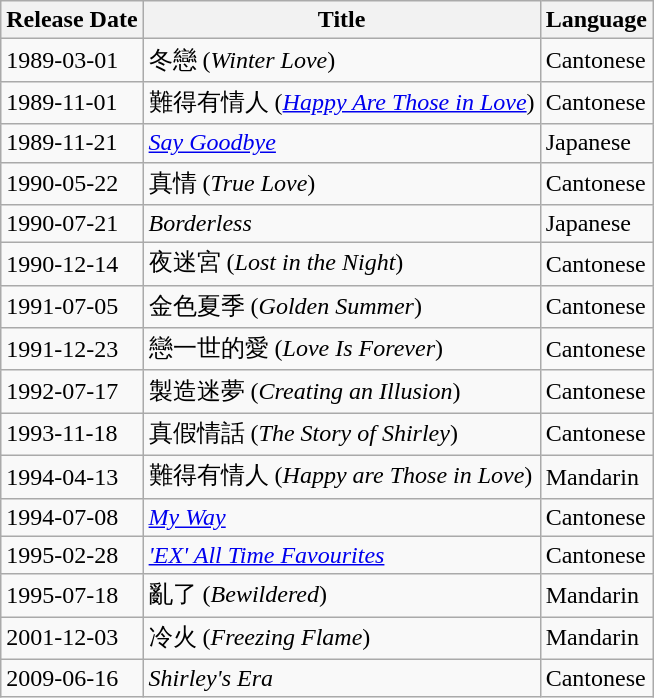<table class="wikitable">
<tr>
<th>Release Date</th>
<th>Title</th>
<th>Language</th>
</tr>
<tr>
<td>1989-03-01</td>
<td>冬戀 (<em>Winter Love</em>)</td>
<td>Cantonese</td>
</tr>
<tr>
<td>1989-11-01</td>
<td>難得有情人 (<em><a href='#'>Happy Are Those in Love</a></em>)</td>
<td>Cantonese</td>
</tr>
<tr>
<td>1989-11-21</td>
<td><em><a href='#'>Say Goodbye</a></em></td>
<td>Japanese</td>
</tr>
<tr>
<td>1990-05-22</td>
<td>真情 (<em>True Love</em>)</td>
<td>Cantonese</td>
</tr>
<tr>
<td>1990-07-21</td>
<td><em>Borderless</em></td>
<td>Japanese</td>
</tr>
<tr>
<td>1990-12-14</td>
<td>夜迷宮 (<em>Lost in the Night</em>)</td>
<td>Cantonese</td>
</tr>
<tr>
<td>1991-07-05</td>
<td>金色夏季 (<em>Golden Summer</em>)</td>
<td>Cantonese</td>
</tr>
<tr>
<td>1991-12-23</td>
<td>戀一世的愛 (<em>Love Is Forever</em>)</td>
<td>Cantonese</td>
</tr>
<tr>
<td>1992-07-17</td>
<td>製造迷夢 (<em>Creating an Illusion</em>)</td>
<td>Cantonese</td>
</tr>
<tr>
<td>1993-11-18</td>
<td>真假情話 (<em>The Story of Shirley</em>)</td>
<td>Cantonese</td>
</tr>
<tr>
<td>1994-04-13</td>
<td>難得有情人 (<em>Happy are Those in Love</em>)</td>
<td>Mandarin</td>
</tr>
<tr>
<td>1994-07-08</td>
<td><em><a href='#'>My Way</a></em></td>
<td>Cantonese</td>
</tr>
<tr>
<td>1995-02-28</td>
<td><em><a href='#'>'EX' All Time Favourites</a></em></td>
<td>Cantonese</td>
</tr>
<tr>
<td>1995-07-18</td>
<td>亂了 (<em>Bewildered</em>)</td>
<td>Mandarin</td>
</tr>
<tr>
<td>2001-12-03</td>
<td>冷火 (<em>Freezing Flame</em>)</td>
<td>Mandarin</td>
</tr>
<tr>
<td>2009-06-16</td>
<td><em>Shirley's Era</em></td>
<td>Cantonese</td>
</tr>
</table>
